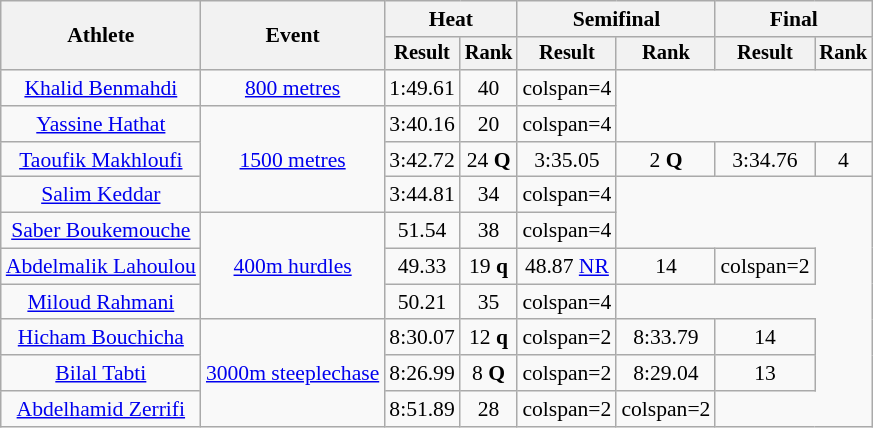<table class="wikitable" style="font-size:90%">
<tr>
<th rowspan="2">Athlete</th>
<th rowspan="2">Event</th>
<th colspan="2">Heat</th>
<th colspan="2">Semifinal</th>
<th colspan="2">Final</th>
</tr>
<tr style="font-size:95%">
<th>Result</th>
<th>Rank</th>
<th>Result</th>
<th>Rank</th>
<th>Result</th>
<th>Rank</th>
</tr>
<tr style=text-align:center>
<td><a href='#'>Khalid Benmahdi</a></td>
<td><a href='#'>800 metres</a></td>
<td>1:49.61</td>
<td>40</td>
<td>colspan=4 </td>
</tr>
<tr style=text-align:center>
<td><a href='#'>Yassine Hathat</a></td>
<td rowspan=3><a href='#'>1500 metres</a></td>
<td>3:40.16</td>
<td>20</td>
<td>colspan=4 </td>
</tr>
<tr style=text-align:center>
<td><a href='#'>Taoufik Makhloufi</a></td>
<td>3:42.72</td>
<td>24 <strong>Q</strong></td>
<td>3:35.05</td>
<td>2 <strong>Q</strong></td>
<td>3:34.76</td>
<td>4</td>
</tr>
<tr style=text-align:center>
<td><a href='#'>Salim Keddar</a></td>
<td>3:44.81</td>
<td>34</td>
<td>colspan=4 </td>
</tr>
<tr style=text-align:center>
<td><a href='#'>Saber Boukemouche</a></td>
<td rowspan=3><a href='#'>400m hurdles</a></td>
<td>51.54</td>
<td>38</td>
<td>colspan=4 </td>
</tr>
<tr style=text-align:center>
<td><a href='#'>Abdelmalik Lahoulou</a></td>
<td>49.33</td>
<td>19 <strong>q</strong></td>
<td>48.87 <a href='#'>NR</a></td>
<td>14</td>
<td>colspan=2 </td>
</tr>
<tr style=text-align:center>
<td><a href='#'>Miloud Rahmani</a></td>
<td>50.21</td>
<td>35</td>
<td>colspan=4 </td>
</tr>
<tr style=text-align:center>
<td><a href='#'>Hicham Bouchicha</a></td>
<td rowspan=3><a href='#'>3000m steeplechase</a></td>
<td>8:30.07</td>
<td>12 <strong>q</strong></td>
<td>colspan=2 </td>
<td>8:33.79</td>
<td>14</td>
</tr>
<tr style=text-align:center>
<td><a href='#'>Bilal Tabti</a></td>
<td>8:26.99</td>
<td>8 <strong>Q</strong></td>
<td>colspan=2 </td>
<td>8:29.04</td>
<td>13</td>
</tr>
<tr style=text-align:center>
<td><a href='#'>Abdelhamid Zerrifi</a></td>
<td>8:51.89</td>
<td>28</td>
<td>colspan=2 </td>
<td>colspan=2 </td>
</tr>
</table>
